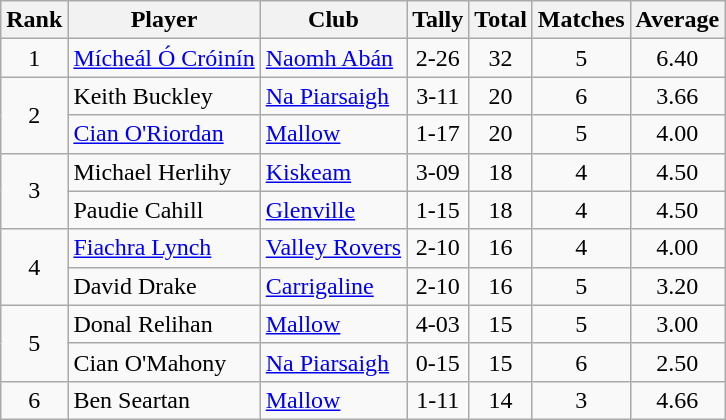<table class="wikitable">
<tr>
<th>Rank</th>
<th>Player</th>
<th>Club</th>
<th>Tally</th>
<th>Total</th>
<th>Matches</th>
<th>Average</th>
</tr>
<tr>
<td rowspan="1" style="text-align:center;">1</td>
<td><a href='#'>Mícheál Ó Cróinín</a></td>
<td><a href='#'>Naomh Abán</a></td>
<td align=center>2-26</td>
<td align=center>32</td>
<td align=center>5</td>
<td align=center>6.40</td>
</tr>
<tr>
<td rowspan="2" style="text-align:center;">2</td>
<td>Keith Buckley</td>
<td><a href='#'>Na Piarsaigh</a></td>
<td align=center>3-11</td>
<td align=center>20</td>
<td align=center>6</td>
<td align=center>3.66</td>
</tr>
<tr>
<td><a href='#'>Cian O'Riordan</a></td>
<td><a href='#'>Mallow</a></td>
<td align=center>1-17</td>
<td align=center>20</td>
<td align=center>5</td>
<td align=center>4.00</td>
</tr>
<tr>
<td rowspan="2" style="text-align:center;">3</td>
<td>Michael Herlihy</td>
<td><a href='#'>Kiskeam</a></td>
<td align=center>3-09</td>
<td align=center>18</td>
<td align=center>4</td>
<td align=center>4.50</td>
</tr>
<tr>
<td>Paudie Cahill</td>
<td><a href='#'>Glenville</a></td>
<td align=center>1-15</td>
<td align=center>18</td>
<td align=center>4</td>
<td align=center>4.50</td>
</tr>
<tr>
<td rowspan="2" style="text-align:center;">4</td>
<td><a href='#'>Fiachra Lynch</a></td>
<td><a href='#'>Valley Rovers</a></td>
<td align=center>2-10</td>
<td align=center>16</td>
<td align=center>4</td>
<td align=center>4.00</td>
</tr>
<tr>
<td>David Drake</td>
<td><a href='#'>Carrigaline</a></td>
<td align=center>2-10</td>
<td align=center>16</td>
<td align=center>5</td>
<td align=center>3.20</td>
</tr>
<tr>
<td rowspan="2" style="text-align:center;">5</td>
<td>Donal Relihan</td>
<td><a href='#'>Mallow</a></td>
<td align=center>4-03</td>
<td align=center>15</td>
<td align=center>5</td>
<td align=center>3.00</td>
</tr>
<tr>
<td>Cian O'Mahony</td>
<td><a href='#'>Na Piarsaigh</a></td>
<td align=center>0-15</td>
<td align=center>15</td>
<td align=center>6</td>
<td align=center>2.50</td>
</tr>
<tr>
<td rowspan="1" style="text-align:center;">6</td>
<td>Ben Seartan</td>
<td><a href='#'>Mallow</a></td>
<td align=center>1-11</td>
<td align=center>14</td>
<td align=center>3</td>
<td align=center>4.66</td>
</tr>
</table>
